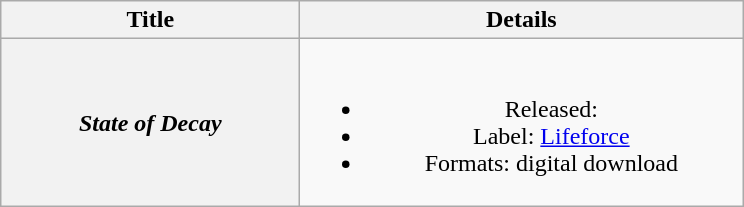<table class="wikitable plainrowheaders" style="text-align:center;">
<tr>
<th scope="col" style="width:12em;">Title</th>
<th scope="col" style="width:18em;">Details</th>
</tr>
<tr>
<th scope="row"><em>State of Decay</em></th>
<td><br><ul><li>Released: </li><li>Label: <a href='#'>Lifeforce</a></li><li>Formats: digital download</li></ul></td>
</tr>
</table>
